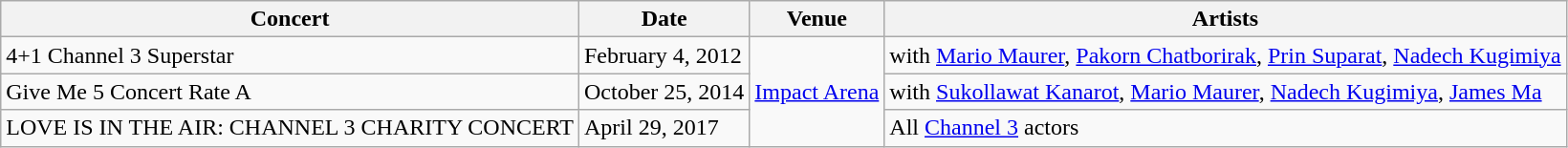<table class="wikitable">
<tr>
<th>Concert</th>
<th>Date</th>
<th>Venue</th>
<th>Artists</th>
</tr>
<tr>
<td>4+1 Channel 3 Superstar</td>
<td>February 4, 2012</td>
<td rowspan="3"><a href='#'>Impact Arena</a></td>
<td>with <a href='#'>Mario Maurer</a>, <a href='#'>Pakorn Chatborirak</a>, <a href='#'>Prin Suparat</a>, <a href='#'>Nadech Kugimiya</a></td>
</tr>
<tr>
<td>Give Me 5 Concert Rate A</td>
<td>October 25, 2014</td>
<td>with <a href='#'>Sukollawat Kanarot</a>, <a href='#'>Mario Maurer</a>, <a href='#'>Nadech Kugimiya</a>, <a href='#'>James Ma</a></td>
</tr>
<tr>
<td>LOVE IS IN THE AIR: CHANNEL 3 CHARITY CONCERT</td>
<td>April 29, 2017</td>
<td>All <a href='#'>Channel 3</a> actors</td>
</tr>
</table>
